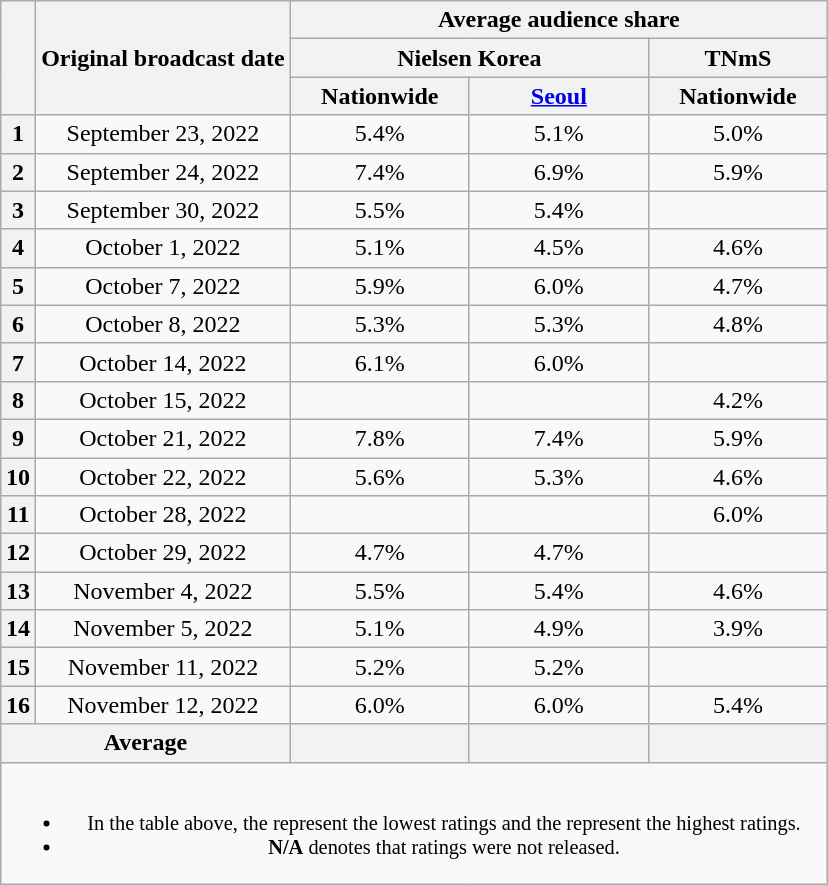<table class="wikitable" style="text-align:center; max-width:600px; margin-left:auto; margin-right:auto">
<tr Average TV viewership ratings>
<th scope="col" rowspan="3"></th>
<th scope="col" rowspan="3">Original broadcast date</th>
<th scope="col" colspan="3">Average audience share</th>
</tr>
<tr>
<th scope="col" colspan="2">Nielsen Korea</th>
<th scope="col">TNmS</th>
</tr>
<tr>
<th scope="col" style="width:7em">Nationwide</th>
<th scope="col" style="width:7em"><a href='#'>Seoul</a></th>
<th scope="col" style="width:7em">Nationwide</th>
</tr>
<tr>
<th scope="col">1</th>
<td>September 23, 2022</td>
<td>5.4% </td>
<td>5.1% </td>
<td>5.0% </td>
</tr>
<tr>
<th scope="col">2</th>
<td>September 24, 2022</td>
<td>7.4% </td>
<td>6.9% </td>
<td>5.9% </td>
</tr>
<tr>
<th scope="col">3</th>
<td>September 30, 2022</td>
<td>5.5% </td>
<td>5.4% </td>
<td></td>
</tr>
<tr>
<th scope="col">4</th>
<td>October 1, 2022</td>
<td>5.1% </td>
<td>4.5% </td>
<td>4.6% </td>
</tr>
<tr>
<th scope="col">5</th>
<td>October 7, 2022</td>
<td>5.9% </td>
<td>6.0% </td>
<td>4.7% </td>
</tr>
<tr>
<th scope="col">6</th>
<td>October 8, 2022</td>
<td>5.3% </td>
<td>5.3% </td>
<td>4.8% </td>
</tr>
<tr>
<th scope="col">7</th>
<td>October 14, 2022</td>
<td>6.1% </td>
<td>6.0% </td>
<td><strong></strong> </td>
</tr>
<tr>
<th scope="col">8</th>
<td>October 15, 2022</td>
<td><strong></strong> </td>
<td><strong></strong> </td>
<td>4.2% </td>
</tr>
<tr>
<th scope="col">9</th>
<td>October 21, 2022</td>
<td>7.8% </td>
<td>7.4% </td>
<td>5.9% </td>
</tr>
<tr>
<th scope="col">10</th>
<td>October 22, 2022</td>
<td>5.6% </td>
<td>5.3% </td>
<td>4.6% </td>
</tr>
<tr>
<th scope="col">11</th>
<td>October 28, 2022</td>
<td><strong></strong> </td>
<td><strong></strong> </td>
<td>6.0% </td>
</tr>
<tr>
<th scope="col">12</th>
<td>October 29, 2022</td>
<td>4.7% </td>
<td>4.7% </td>
<td><strong></strong> </td>
</tr>
<tr>
<th scope="col">13</th>
<td>November 4, 2022</td>
<td>5.5% </td>
<td>5.4% </td>
<td>4.6% </td>
</tr>
<tr>
<th scope="col">14</th>
<td>November 5, 2022</td>
<td>5.1% </td>
<td>4.9% </td>
<td>3.9% </td>
</tr>
<tr>
<th scope="col">15</th>
<td>November 11, 2022</td>
<td>5.2% </td>
<td>5.2% </td>
<td></td>
</tr>
<tr>
<th>16</th>
<td>November 12, 2022</td>
<td>6.0% </td>
<td>6.0% </td>
<td>5.4% </td>
</tr>
<tr>
<th scope="col" colspan="2">Average</th>
<th scope="col"></th>
<th scope="col"></th>
<th scope="col"></th>
</tr>
<tr>
<td colspan="6" style="font-size:85%"><br><ul><li>In the table above, the <strong></strong> represent the lowest ratings and the <strong></strong> represent the highest ratings.</li><li><strong>N/A</strong> denotes that ratings were not released.</li></ul></td>
</tr>
</table>
